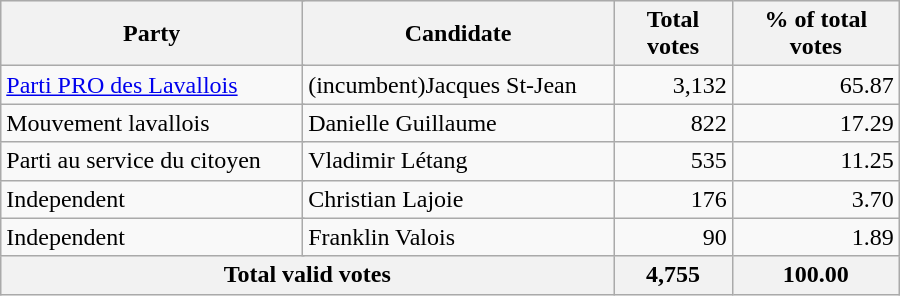<table style="width:600px;" class="wikitable">
<tr style="background-color:#E9E9E9">
<th colspan="2" style="width: 200px">Party</th>
<th colspan="1" style="width: 200px">Candidate</th>
<th align="right">Total votes</th>
<th align="right">% of total votes</th>
</tr>
<tr>
<td colspan="2" align="left"><a href='#'>Parti PRO des Lavallois</a></td>
<td align="left">(incumbent)Jacques St-Jean</td>
<td align="right">3,132</td>
<td align="right">65.87</td>
</tr>
<tr>
<td colspan="2" align="left">Mouvement lavallois</td>
<td align="left">Danielle Guillaume</td>
<td align="right">822</td>
<td align="right">17.29</td>
</tr>
<tr>
<td colspan="2" align="left">Parti au service du citoyen</td>
<td align="left">Vladimir Létang</td>
<td align="right">535</td>
<td align="right">11.25</td>
</tr>
<tr>
<td colspan="2" align="left">Independent</td>
<td align="left">Christian Lajoie</td>
<td align="right">176</td>
<td align="right">3.70</td>
</tr>
<tr>
<td colspan="2" align="left">Independent</td>
<td align="left">Franklin Valois</td>
<td align="right">90</td>
<td align="right">1.89</td>
</tr>
<tr bgcolor="#EEEEEE">
<th colspan="3"  align="left">Total valid votes</th>
<th align="right">4,755</th>
<th align="right">100.00</th>
</tr>
</table>
